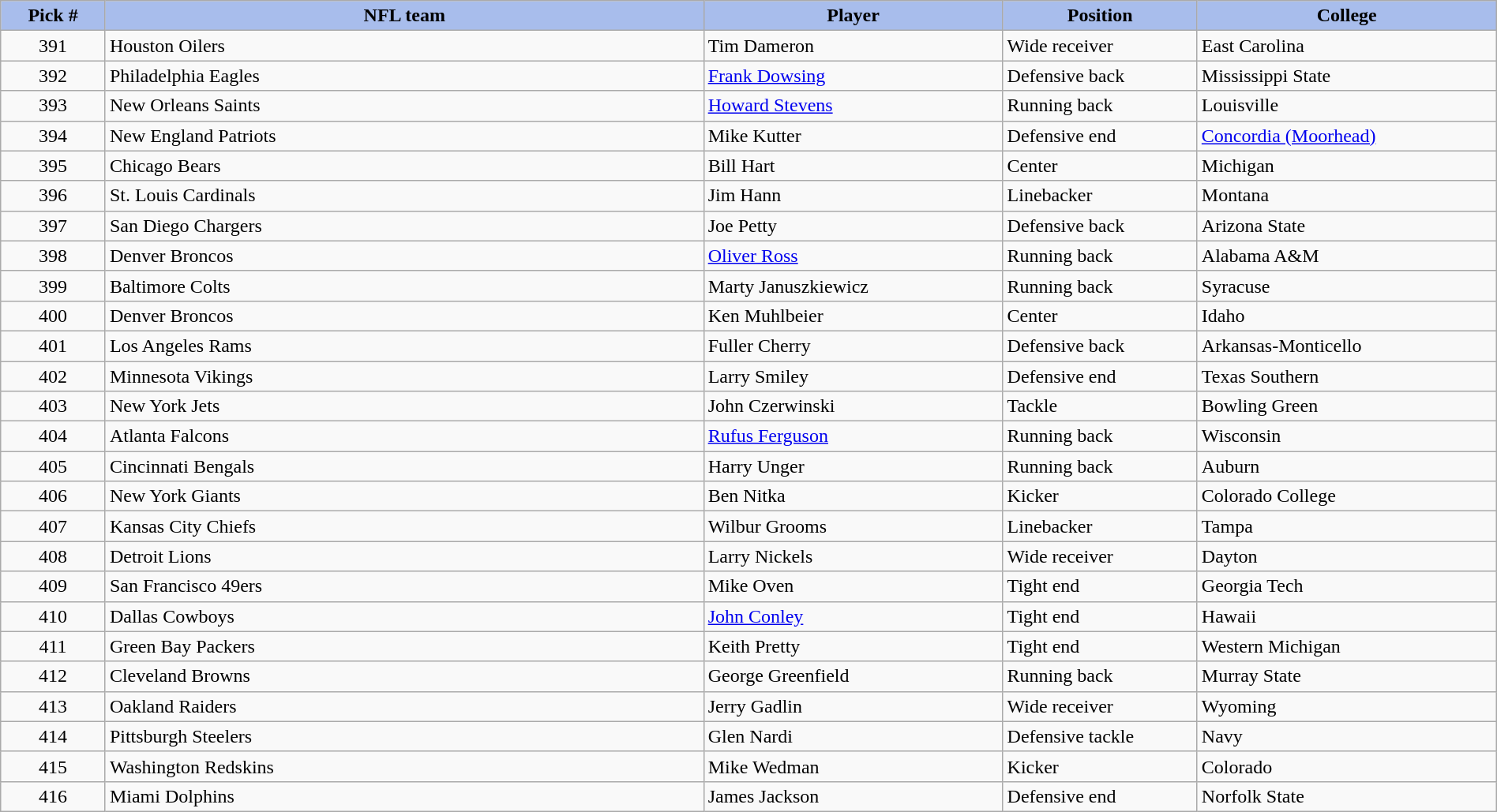<table class="wikitable sortable sortable" style="width: 100%">
<tr>
<th style="background:#a8bdec; width:7%;">Pick #</th>
<th style="width:40%; background:#a8bdec;">NFL team</th>
<th style="width:20%; background:#a8bdec;">Player</th>
<th style="width:13%; background:#a8bdec;">Position</th>
<th style="background:#A8BDEC;">College</th>
</tr>
<tr>
<td align=center>391</td>
<td>Houston Oilers</td>
<td>Tim Dameron</td>
<td>Wide receiver</td>
<td>East Carolina</td>
</tr>
<tr>
<td align=center>392</td>
<td>Philadelphia Eagles</td>
<td><a href='#'>Frank Dowsing</a></td>
<td>Defensive back</td>
<td>Mississippi State</td>
</tr>
<tr>
<td align=center>393</td>
<td>New Orleans Saints</td>
<td><a href='#'>Howard Stevens</a></td>
<td>Running back</td>
<td>Louisville</td>
</tr>
<tr>
<td align=center>394</td>
<td>New England Patriots</td>
<td>Mike Kutter</td>
<td>Defensive end</td>
<td><a href='#'>Concordia (Moorhead)</a></td>
</tr>
<tr>
<td align=center>395</td>
<td>Chicago Bears</td>
<td>Bill Hart</td>
<td>Center</td>
<td>Michigan</td>
</tr>
<tr>
<td align=center>396</td>
<td>St. Louis Cardinals</td>
<td>Jim Hann</td>
<td>Linebacker</td>
<td>Montana</td>
</tr>
<tr>
<td align=center>397</td>
<td>San Diego Chargers</td>
<td>Joe Petty</td>
<td>Defensive back</td>
<td>Arizona State</td>
</tr>
<tr>
<td align=center>398</td>
<td>Denver Broncos</td>
<td><a href='#'>Oliver Ross</a></td>
<td>Running back</td>
<td>Alabama A&M</td>
</tr>
<tr>
<td align=center>399</td>
<td>Baltimore Colts</td>
<td>Marty Januszkiewicz</td>
<td>Running back</td>
<td>Syracuse</td>
</tr>
<tr>
<td align=center>400</td>
<td>Denver Broncos</td>
<td>Ken Muhlbeier</td>
<td>Center</td>
<td>Idaho</td>
</tr>
<tr>
<td align=center>401</td>
<td>Los Angeles Rams</td>
<td>Fuller Cherry</td>
<td>Defensive back</td>
<td>Arkansas-Monticello</td>
</tr>
<tr>
<td align=center>402</td>
<td>Minnesota Vikings</td>
<td>Larry Smiley</td>
<td>Defensive end</td>
<td>Texas Southern</td>
</tr>
<tr>
<td align=center>403</td>
<td>New York Jets</td>
<td>John Czerwinski</td>
<td>Tackle</td>
<td>Bowling Green</td>
</tr>
<tr>
<td align=center>404</td>
<td>Atlanta Falcons</td>
<td><a href='#'>Rufus Ferguson</a></td>
<td>Running back</td>
<td>Wisconsin</td>
</tr>
<tr>
<td align=center>405</td>
<td>Cincinnati Bengals</td>
<td>Harry Unger</td>
<td>Running back</td>
<td>Auburn</td>
</tr>
<tr>
<td align=center>406</td>
<td>New York Giants</td>
<td>Ben Nitka</td>
<td>Kicker</td>
<td>Colorado College</td>
</tr>
<tr>
<td align=center>407</td>
<td>Kansas City Chiefs</td>
<td>Wilbur Grooms</td>
<td>Linebacker</td>
<td>Tampa</td>
</tr>
<tr>
<td align=center>408</td>
<td>Detroit Lions</td>
<td>Larry Nickels</td>
<td>Wide receiver</td>
<td>Dayton</td>
</tr>
<tr>
<td align=center>409</td>
<td>San Francisco 49ers</td>
<td>Mike Oven</td>
<td>Tight end</td>
<td>Georgia Tech</td>
</tr>
<tr>
<td align=center>410</td>
<td>Dallas Cowboys</td>
<td><a href='#'>John Conley</a></td>
<td>Tight end</td>
<td>Hawaii</td>
</tr>
<tr>
<td align=center>411</td>
<td>Green Bay Packers</td>
<td>Keith Pretty</td>
<td>Tight end</td>
<td>Western Michigan</td>
</tr>
<tr>
<td align=center>412</td>
<td>Cleveland Browns</td>
<td>George Greenfield</td>
<td>Running back</td>
<td>Murray State</td>
</tr>
<tr>
<td align=center>413</td>
<td>Oakland Raiders</td>
<td>Jerry Gadlin</td>
<td>Wide receiver</td>
<td>Wyoming</td>
</tr>
<tr>
<td align=center>414</td>
<td>Pittsburgh Steelers</td>
<td>Glen Nardi</td>
<td>Defensive tackle</td>
<td>Navy</td>
</tr>
<tr>
<td align=center>415</td>
<td>Washington Redskins</td>
<td>Mike Wedman</td>
<td>Kicker</td>
<td>Colorado</td>
</tr>
<tr>
<td align=center>416</td>
<td>Miami Dolphins</td>
<td>James Jackson</td>
<td>Defensive end</td>
<td>Norfolk State</td>
</tr>
</table>
